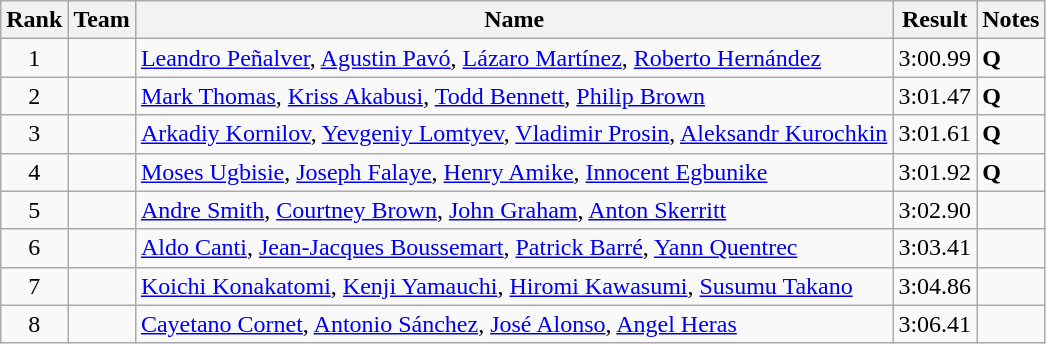<table class="sortable wikitable">
<tr>
<th>Rank</th>
<th>Team</th>
<th>Name</th>
<th>Result</th>
<th>Notes</th>
</tr>
<tr>
<td align="center">1</td>
<td></td>
<td><a href='#'>Leandro Peñalver</a>, <a href='#'>Agustin Pavó</a>, <a href='#'>Lázaro Martínez</a>, <a href='#'>Roberto Hernández</a></td>
<td>3:00.99</td>
<td><strong>Q</strong></td>
</tr>
<tr>
<td align="center">2</td>
<td></td>
<td><a href='#'>Mark Thomas</a>, <a href='#'>Kriss Akabusi</a>, <a href='#'>Todd Bennett</a>, <a href='#'>Philip Brown</a></td>
<td>3:01.47</td>
<td><strong>Q</strong></td>
</tr>
<tr>
<td align="center">3</td>
<td></td>
<td><a href='#'>Arkadiy Kornilov</a>, <a href='#'>Yevgeniy Lomtyev</a>, <a href='#'>Vladimir Prosin</a>, <a href='#'>Aleksandr Kurochkin</a></td>
<td>3:01.61</td>
<td><strong>Q</strong></td>
</tr>
<tr>
<td align="center">4</td>
<td></td>
<td><a href='#'>Moses Ugbisie</a>, <a href='#'>Joseph Falaye</a>, <a href='#'>Henry Amike</a>, <a href='#'>Innocent Egbunike</a></td>
<td>3:01.92</td>
<td><strong>Q</strong></td>
</tr>
<tr>
<td align="center">5</td>
<td></td>
<td><a href='#'>Andre Smith</a>, <a href='#'>Courtney Brown</a>, <a href='#'>John Graham</a>, <a href='#'>Anton Skerritt</a></td>
<td>3:02.90</td>
<td></td>
</tr>
<tr>
<td align="center">6</td>
<td></td>
<td><a href='#'>Aldo Canti</a>, <a href='#'>Jean-Jacques Boussemart</a>, <a href='#'>Patrick Barré</a>, <a href='#'>Yann Quentrec</a></td>
<td>3:03.41</td>
<td></td>
</tr>
<tr>
<td align="center">7</td>
<td></td>
<td><a href='#'>Koichi Konakatomi</a>, <a href='#'>Kenji Yamauchi</a>, <a href='#'>Hiromi Kawasumi</a>, <a href='#'>Susumu Takano</a></td>
<td>3:04.86</td>
<td></td>
</tr>
<tr>
<td align="center">8</td>
<td></td>
<td><a href='#'>Cayetano Cornet</a>, <a href='#'>Antonio Sánchez</a>, <a href='#'>José Alonso</a>, <a href='#'>Angel Heras</a></td>
<td>3:06.41</td>
<td></td>
</tr>
</table>
